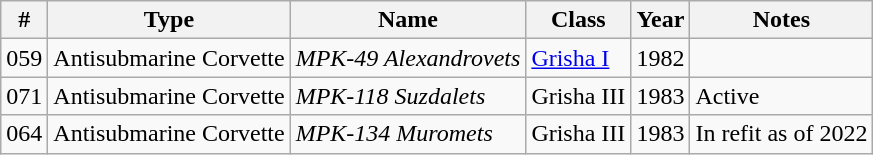<table class="wikitable">
<tr>
<th>#</th>
<th>Type</th>
<th>Name</th>
<th>Class</th>
<th>Year</th>
<th>Notes</th>
</tr>
<tr>
<td>059</td>
<td>Antisubmarine Corvette</td>
<td><em>MPK-49 Alexandrovets</em></td>
<td><a href='#'>Grisha I</a></td>
<td>1982</td>
<td></td>
</tr>
<tr>
<td>071</td>
<td>Antisubmarine Corvette</td>
<td><em>MPK-118 Suzdalets</em></td>
<td>Grisha III</td>
<td>1983</td>
<td>Active</td>
</tr>
<tr>
<td>064</td>
<td>Antisubmarine Corvette</td>
<td><em>MPK-134 Muromets</em></td>
<td>Grisha III</td>
<td>1983</td>
<td>In refit as of 2022</td>
</tr>
</table>
